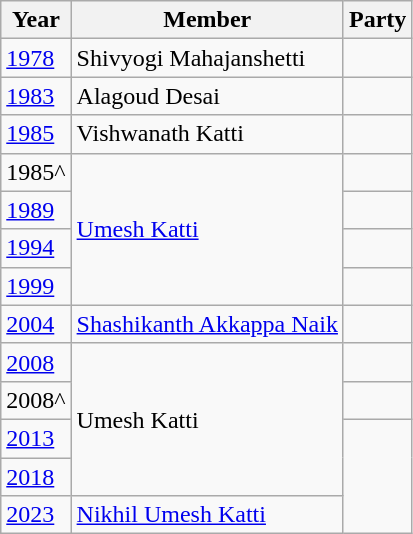<table class="wikitable">
<tr>
<th>Year</th>
<th>Member</th>
<th colspan="2">Party</th>
</tr>
<tr>
<td><a href='#'>1978</a></td>
<td>Shivyogi Mahajanshetti</td>
<td></td>
</tr>
<tr>
<td><a href='#'>1983</a></td>
<td>Alagoud Desai</td>
</tr>
<tr>
<td><a href='#'>1985</a></td>
<td>Vishwanath Katti</td>
<td></td>
</tr>
<tr>
<td>1985^</td>
<td rowspan="4"><a href='#'>Umesh Katti</a></td>
</tr>
<tr>
<td><a href='#'>1989</a></td>
<td></td>
</tr>
<tr>
<td><a href='#'>1994</a></td>
</tr>
<tr>
<td><a href='#'>1999</a></td>
<td></td>
</tr>
<tr>
<td><a href='#'>2004</a></td>
<td><a href='#'>Shashikanth Akkappa Naik</a></td>
<td></td>
</tr>
<tr>
<td><a href='#'>2008</a></td>
<td rowspan="4">Umesh Katti</td>
<td></td>
</tr>
<tr>
<td>2008^</td>
<td></td>
</tr>
<tr>
<td><a href='#'>2013</a></td>
</tr>
<tr>
<td><a href='#'>2018</a></td>
</tr>
<tr>
<td><a href='#'>2023</a></td>
<td><a href='#'>Nikhil Umesh Katti</a></td>
</tr>
</table>
